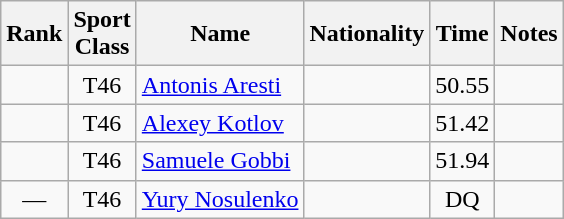<table class="wikitable sortable" style="text-align:center">
<tr>
<th>Rank</th>
<th>Sport<br>Class</th>
<th>Name</th>
<th>Nationality</th>
<th>Time</th>
<th>Notes</th>
</tr>
<tr>
<td></td>
<td>T46</td>
<td align=left><a href='#'>Antonis Aresti</a></td>
<td align=left></td>
<td>50.55</td>
<td></td>
</tr>
<tr>
<td></td>
<td>T46</td>
<td align=left><a href='#'>Alexey Kotlov</a></td>
<td align=left></td>
<td>51.42</td>
<td></td>
</tr>
<tr>
<td></td>
<td>T46</td>
<td align=left><a href='#'>Samuele Gobbi</a></td>
<td align=left></td>
<td>51.94</td>
<td></td>
</tr>
<tr>
<td>—</td>
<td>T46</td>
<td align=left><a href='#'>Yury Nosulenko</a></td>
<td align=left></td>
<td>DQ</td>
<td></td>
</tr>
</table>
